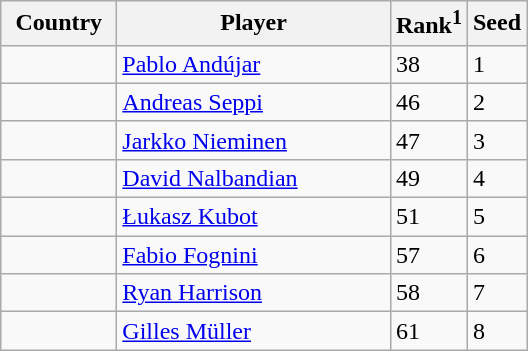<table class=wikitable>
<tr>
<th width="70">Country</th>
<th width="175">Player</th>
<th>Rank<sup>1</sup></th>
<th>Seed</th>
</tr>
<tr>
<td></td>
<td><a href='#'>Pablo Andújar</a></td>
<td>38</td>
<td>1</td>
</tr>
<tr>
<td></td>
<td><a href='#'>Andreas Seppi</a></td>
<td>46</td>
<td>2</td>
</tr>
<tr>
<td></td>
<td><a href='#'>Jarkko Nieminen</a></td>
<td>47</td>
<td>3</td>
</tr>
<tr>
<td></td>
<td><a href='#'>David Nalbandian</a></td>
<td>49</td>
<td>4</td>
</tr>
<tr>
<td></td>
<td><a href='#'>Łukasz Kubot</a></td>
<td>51</td>
<td>5</td>
</tr>
<tr>
<td></td>
<td><a href='#'>Fabio Fognini</a></td>
<td>57</td>
<td>6</td>
</tr>
<tr>
<td></td>
<td><a href='#'>Ryan Harrison</a></td>
<td>58</td>
<td>7</td>
</tr>
<tr>
<td></td>
<td><a href='#'>Gilles Müller</a></td>
<td>61</td>
<td>8</td>
</tr>
</table>
